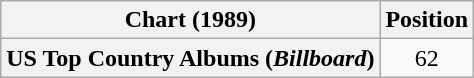<table class="wikitable plainrowheaders" style="text-align:center">
<tr>
<th scope="col">Chart (1989)</th>
<th scope="col">Position</th>
</tr>
<tr>
<th scope="row">US Top Country Albums (<em>Billboard</em>)</th>
<td>62</td>
</tr>
</table>
